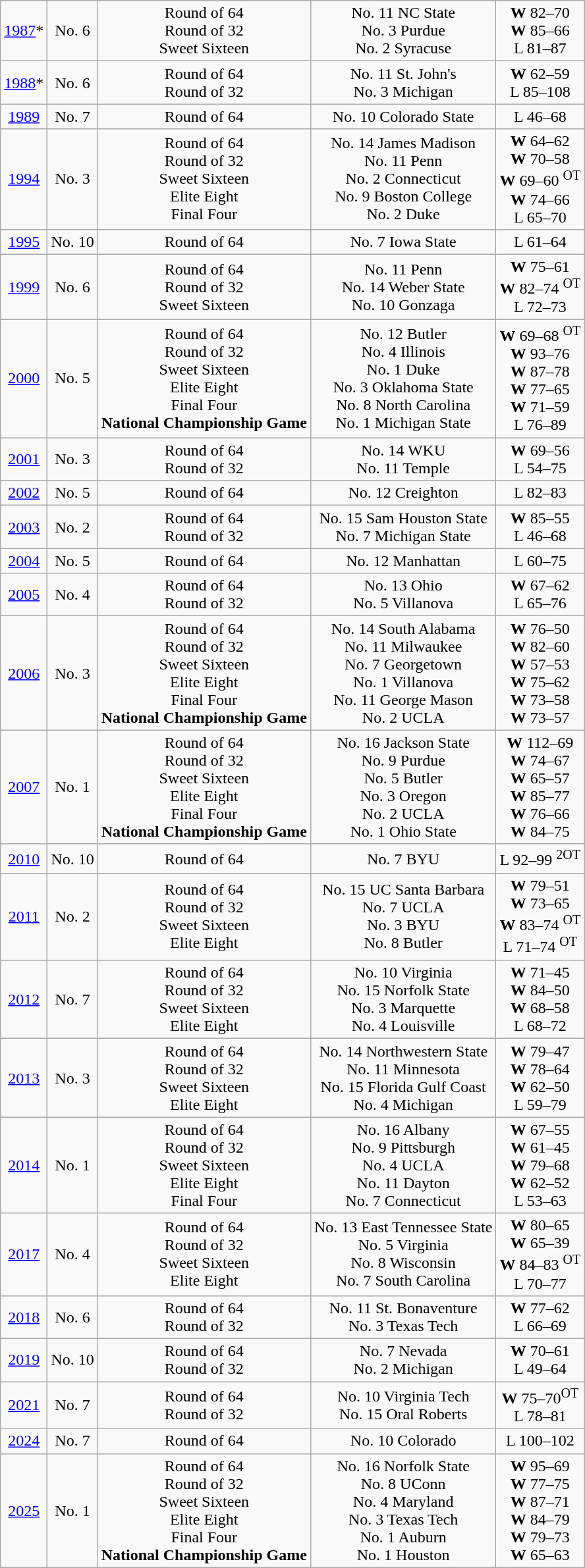<table class="wikitable">
<tr align="center">
<td><a href='#'>1987</a>*</td>
<td>No. 6</td>
<td>Round of 64<br>Round of 32<br>Sweet Sixteen</td>
<td>No. 11 NC State<br>No. 3 Purdue<br>No. 2 Syracuse</td>
<td><strong>W</strong> 82–70<br><strong>W</strong> 85–66<br>L 81–87</td>
</tr>
<tr align="center">
<td><a href='#'>1988</a>*</td>
<td>No. 6</td>
<td>Round of 64<br>Round of 32</td>
<td>No. 11 St. John's<br>No. 3 Michigan</td>
<td><strong>W</strong> 62–59<br>L 85–108</td>
</tr>
<tr align="center">
<td><a href='#'>1989</a></td>
<td>No. 7</td>
<td>Round of 64</td>
<td>No. 10 Colorado State</td>
<td>L 46–68</td>
</tr>
<tr align="center">
<td><a href='#'>1994</a></td>
<td>No. 3</td>
<td>Round of 64<br>Round of 32<br>Sweet Sixteen<br>Elite Eight<br>Final Four</td>
<td>No. 14 James Madison<br>No. 11 Penn<br>No. 2 Connecticut<br>No. 9 Boston College<br>No. 2 Duke</td>
<td><strong>W</strong> 64–62<br><strong>W</strong> 70–58<br><strong>W</strong> 69–60 <sup>OT</sup><br><strong>W</strong> 74–66<br>L 65–70</td>
</tr>
<tr align="center">
<td><a href='#'>1995</a></td>
<td>No. 10</td>
<td>Round of 64</td>
<td>No. 7 Iowa State</td>
<td>L 61–64</td>
</tr>
<tr align="center">
<td><a href='#'>1999</a></td>
<td>No. 6</td>
<td>Round of 64<br>Round of 32<br>Sweet Sixteen</td>
<td>No. 11 Penn<br>No. 14 Weber State<br>No. 10 Gonzaga</td>
<td><strong>W</strong> 75–61<br><strong>W</strong> 82–74 <sup>OT</sup><br>L 72–73</td>
</tr>
<tr align="center">
<td><a href='#'>2000</a></td>
<td>No. 5</td>
<td>Round of 64<br>Round of 32<br>Sweet Sixteen<br>Elite Eight<br>Final Four<br><strong>National Championship Game</strong></td>
<td>No. 12 Butler<br>No. 4 Illinois<br>No. 1 Duke<br>No. 3 Oklahoma State<br>No. 8 North Carolina<br>No. 1 Michigan State</td>
<td><strong>W</strong> 69–68 <sup>OT</sup><br><strong>W</strong> 93–76<br><strong>W</strong> 87–78<br><strong>W</strong> 77–65<br><strong>W</strong> 71–59<br>L 76–89</td>
</tr>
<tr align="center">
<td><a href='#'>2001</a></td>
<td>No. 3</td>
<td>Round of 64<br>Round of 32</td>
<td>No. 14 WKU<br>No. 11 Temple</td>
<td><strong>W</strong> 69–56<br>L 54–75</td>
</tr>
<tr align="center">
<td><a href='#'>2002</a></td>
<td>No. 5</td>
<td>Round of 64</td>
<td>No. 12 Creighton</td>
<td>L 82–83</td>
</tr>
<tr align="center">
<td><a href='#'>2003</a></td>
<td>No. 2</td>
<td>Round of 64<br>Round of 32</td>
<td>No. 15 Sam Houston State<br>No. 7 Michigan State</td>
<td><strong>W</strong> 85–55<br>L 46–68</td>
</tr>
<tr align="center">
<td><a href='#'>2004</a></td>
<td>No. 5</td>
<td>Round of 64</td>
<td>No. 12 Manhattan</td>
<td>L 60–75</td>
</tr>
<tr align="center">
<td><a href='#'>2005</a></td>
<td>No. 4</td>
<td>Round of 64<br>Round of 32</td>
<td>No. 13 Ohio<br>No. 5 Villanova</td>
<td><strong>W</strong> 67–62<br>L 65–76</td>
</tr>
<tr align="center">
<td><a href='#'>2006</a></td>
<td>No. 3</td>
<td>Round of 64<br>Round of 32<br>Sweet Sixteen<br>Elite Eight<br>Final Four<br><strong>National Championship Game</strong></td>
<td>No. 14 South Alabama<br>No. 11 Milwaukee<br>No. 7 Georgetown<br>No. 1 Villanova<br>No. 11 George Mason<br>No. 2 UCLA</td>
<td><strong>W</strong> 76–50<br><strong>W</strong> 82–60<br><strong>W</strong> 57–53<br><strong>W</strong> 75–62<br><strong>W</strong> 73–58<br><strong>W</strong> 73–57</td>
</tr>
<tr align="center">
<td><a href='#'>2007</a></td>
<td>No. 1</td>
<td>Round of 64<br>Round of 32<br>Sweet Sixteen<br>Elite Eight<br>Final Four<br><strong>National Championship Game</strong></td>
<td>No. 16 Jackson State<br>No. 9 Purdue<br>No. 5 Butler<br>No. 3 Oregon<br>No. 2 UCLA<br>No. 1 Ohio State</td>
<td><strong>W</strong> 112–69<br><strong>W</strong> 74–67<br><strong>W</strong> 65–57<br><strong>W</strong> 85–77<br><strong>W</strong> 76–66<br><strong>W</strong> 84–75</td>
</tr>
<tr align="center">
<td><a href='#'>2010</a></td>
<td>No. 10</td>
<td>Round of 64</td>
<td>No. 7 BYU</td>
<td>L 92–99 <sup>2OT</sup></td>
</tr>
<tr align="center">
<td><a href='#'>2011</a></td>
<td>No. 2</td>
<td>Round of 64<br>Round of 32<br>Sweet Sixteen<br>Elite Eight</td>
<td>No. 15 UC Santa Barbara<br>No. 7 UCLA<br>No. 3 BYU<br>No. 8 Butler</td>
<td><strong>W</strong> 79–51<br><strong>W</strong> 73–65<br><strong>W</strong> 83–74 <sup>OT</sup><br>L 71–74 <sup>OT</sup></td>
</tr>
<tr align="center">
<td><a href='#'>2012</a></td>
<td>No. 7</td>
<td>Round of 64<br>Round of 32<br>Sweet Sixteen<br>Elite Eight</td>
<td>No. 10 Virginia<br>No. 15 Norfolk State<br>No. 3 Marquette<br>No. 4 Louisville</td>
<td><strong>W</strong> 71–45<br><strong>W</strong> 84–50<br><strong>W</strong> 68–58<br>L 68–72</td>
</tr>
<tr align="center">
<td><a href='#'>2013</a></td>
<td>No. 3</td>
<td>Round of 64<br>Round of 32<br>Sweet Sixteen<br>Elite Eight</td>
<td>No. 14 Northwestern State<br>No. 11 Minnesota<br>No. 15 Florida Gulf Coast<br>No. 4 Michigan</td>
<td><strong>W</strong> 79–47<br><strong>W</strong> 78–64<br><strong>W</strong> 62–50<br>L 59–79</td>
</tr>
<tr align="center">
<td><a href='#'>2014</a></td>
<td>No. 1</td>
<td>Round of 64<br>Round of 32<br>Sweet Sixteen<br>Elite Eight<br>Final Four</td>
<td>No. 16 Albany<br>No. 9 Pittsburgh<br>No. 4 UCLA<br>No. 11 Dayton<br>No. 7 Connecticut</td>
<td><strong>W</strong> 67–55<br><strong>W</strong> 61–45<br><strong>W</strong> 79–68<br><strong>W</strong> 62–52<br>L 53–63</td>
</tr>
<tr align="center">
<td><a href='#'>2017</a></td>
<td>No. 4</td>
<td>Round of 64<br>Round of 32<br>Sweet Sixteen<br>Elite Eight</td>
<td>No. 13 East Tennessee State<br>No. 5 Virginia<br>No. 8 Wisconsin<br>No. 7 South Carolina</td>
<td><strong>W</strong> 80–65 <br><strong>W</strong> 65–39 <br><strong>W</strong> 84–83 <sup>OT</sup><br>L 70–77</td>
</tr>
<tr align="center">
<td><a href='#'>2018</a></td>
<td>No. 6</td>
<td>Round of 64<br>Round of 32</td>
<td>No. 11 St. Bonaventure<br>No. 3 Texas Tech</td>
<td><strong>W</strong> 77–62<br>L 66–69</td>
</tr>
<tr align="center">
<td><a href='#'>2019</a></td>
<td>No. 10</td>
<td>Round of 64<br>Round of 32</td>
<td>No. 7 Nevada<br>No. 2 Michigan</td>
<td><strong>W</strong> 70–61<br>L 49–64</td>
</tr>
<tr align="center">
<td><a href='#'>2021</a></td>
<td>No. 7</td>
<td>Round of 64<br>Round of 32</td>
<td>No. 10 Virginia Tech<br>No. 15 Oral Roberts</td>
<td><strong>W</strong> 75–70<sup>OT</sup><br>L 78–81</td>
</tr>
<tr align="center">
<td><a href='#'>2024</a></td>
<td>No. 7</td>
<td>Round of 64</td>
<td>No. 10 Colorado</td>
<td>L 100–102</td>
</tr>
<tr align="center">
<td><a href='#'>2025</a></td>
<td>No. 1</td>
<td>Round of 64<br>Round of 32<br>Sweet Sixteen<br>Elite Eight<br>Final Four<br><strong>National Championship Game</strong></td>
<td>No. 16 Norfolk State<br>No. 8 UConn<br>No. 4 Maryland<br>No. 3 Texas Tech<br>No. 1 Auburn<br>No. 1 Houston</td>
<td><strong>W</strong> 95–69<br><strong>W</strong> 77–75<br><strong>W</strong> 87–71<br><strong>W</strong> 84–79<br><strong>W</strong> 79–73<br> <strong>W</strong> 65–63</td>
</tr>
</table>
